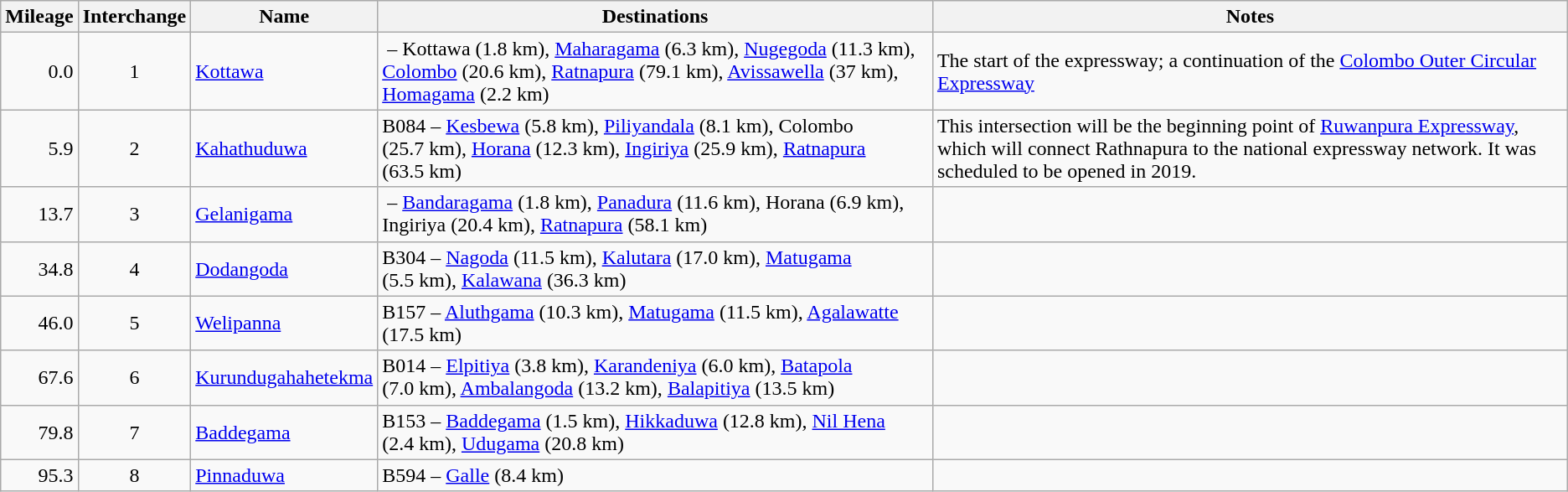<table class="wikitable">
<tr>
<th scope="col">Mileage</th>
<th scope="col">Interchange</th>
<th scope="col">Name</th>
<th scope="col">Destinations</th>
<th scope="col">Notes</th>
</tr>
<tr>
<td align="right">0.0</td>
<td align="center">1</td>
<td><a href='#'>Kottawa</a></td>
<td><a href='#'></a> – Kottawa (1.8 km), <a href='#'>Maharagama</a> (6.3 km), <a href='#'>Nugegoda</a> (11.3 km), <a href='#'>Colombo</a> (20.6 km), <a href='#'>Ratnapura</a> (79.1 km), <a href='#'>Avissawella</a> (37 km), <a href='#'>Homagama</a> (2.2 km)</td>
<td>The start of the expressway; a continuation of the <a href='#'> Colombo Outer Circular Expressway</a></td>
</tr>
<tr>
<td align="right">5.9</td>
<td align="center">2</td>
<td><a href='#'>Kahathuduwa</a></td>
<td>B084 – <a href='#'>Kesbewa</a> (5.8 km), <a href='#'>Piliyandala</a> (8.1 km), Colombo (25.7 km), <a href='#'>Horana</a> (12.3 km), <a href='#'>Ingiriya</a> (25.9 km), <a href='#'>Ratnapura</a> (63.5 km)</td>
<td>This intersection will be the beginning point of <a href='#'> Ruwanpura Expressway</a>, which will connect Rathnapura to the national expressway network. It was scheduled to be opened in 2019.</td>
</tr>
<tr>
<td align="right">13.7</td>
<td align="center">3</td>
<td><a href='#'>Gelanigama</a></td>
<td><a href='#'></a> – <a href='#'>Bandaragama</a> (1.8 km), <a href='#'>Panadura</a> (11.6 km), Horana (6.9 km), Ingiriya (20.4 km), <a href='#'>Ratnapura</a> (58.1 km)</td>
<td></td>
</tr>
<tr>
<td align="right">34.8</td>
<td align="center">4</td>
<td><a href='#'>Dodangoda</a></td>
<td>B304 – <a href='#'>Nagoda</a> (11.5 km), <a href='#'>Kalutara</a> (17.0 km), <a href='#'>Matugama</a> (5.5 km), <a href='#'>Kalawana</a> (36.3 km)</td>
<td></td>
</tr>
<tr>
<td align="right">46.0</td>
<td align="center">5</td>
<td><a href='#'>Welipanna</a></td>
<td>B157 – <a href='#'>Aluthgama</a> (10.3 km), <a href='#'>Matugama</a> (11.5 km), <a href='#'>Agalawatte</a> (17.5 km)</td>
<td></td>
</tr>
<tr>
<td align="right">67.6</td>
<td align="center">6</td>
<td><a href='#'>Kurundugahahetekma</a></td>
<td>B014 – <a href='#'>Elpitiya</a> (3.8 km), <a href='#'>Karandeniya</a> (6.0 km), <a href='#'>Batapola</a> (7.0 km), <a href='#'>Ambalangoda</a> (13.2 km), <a href='#'>Balapitiya</a> (13.5 km)</td>
<td></td>
</tr>
<tr>
<td align="right">79.8</td>
<td align="center">7</td>
<td><a href='#'>Baddegama</a></td>
<td>B153 – <a href='#'>Baddegama</a> (1.5 km), <a href='#'>Hikkaduwa</a> (12.8 km), <a href='#'>Nil Hena</a> (2.4 km), <a href='#'>Udugama</a> (20.8 km)</td>
<td></td>
</tr>
<tr>
<td align="right">95.3</td>
<td align="center">8</td>
<td><a href='#'>Pinnaduwa</a></td>
<td>B594 – <a href='#'>Galle</a> (8.4 km)</td>
</tr>
</table>
